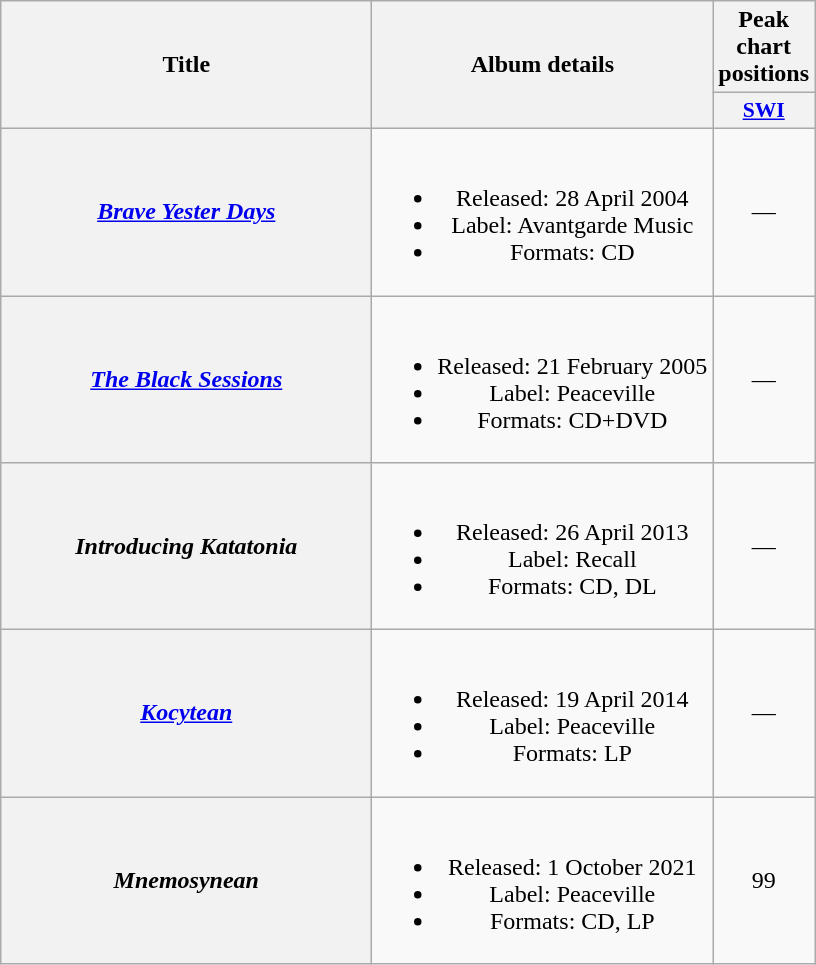<table class="wikitable plainrowheaders" style="text-align:center;">
<tr>
<th scope="col" rowspan="2" style="width:15em;">Title</th>
<th scope="col" rowspan="2">Album details</th>
<th scope="col">Peak chart positions</th>
</tr>
<tr>
<th scope="col" style="width:3em;font-size:90%;"><a href='#'>SWI</a><br></th>
</tr>
<tr>
<th scope="row"><em><a href='#'>Brave Yester Days</a></em></th>
<td><br><ul><li>Released: 28 April 2004</li><li>Label: Avantgarde Music</li><li>Formats: CD</li></ul></td>
<td>—</td>
</tr>
<tr>
<th scope="row"><em><a href='#'>The Black Sessions</a></em></th>
<td><br><ul><li>Released: 21 February 2005</li><li>Label: Peaceville</li><li>Formats: CD+DVD</li></ul></td>
<td>—</td>
</tr>
<tr>
<th scope="row"><em>Introducing Katatonia</em></th>
<td><br><ul><li>Released: 26 April 2013</li><li>Label: Recall</li><li>Formats: CD, DL</li></ul></td>
<td>—</td>
</tr>
<tr>
<th scope="row"><em><a href='#'>Kocytean</a></em></th>
<td><br><ul><li>Released: 19 April 2014</li><li>Label: Peaceville</li><li>Formats: LP</li></ul></td>
<td>—</td>
</tr>
<tr>
<th scope="row"><em>Mnemosynean</em></th>
<td><br><ul><li>Released: 1 October 2021</li><li>Label: Peaceville</li><li>Formats: CD, LP</li></ul></td>
<td>99</td>
</tr>
</table>
